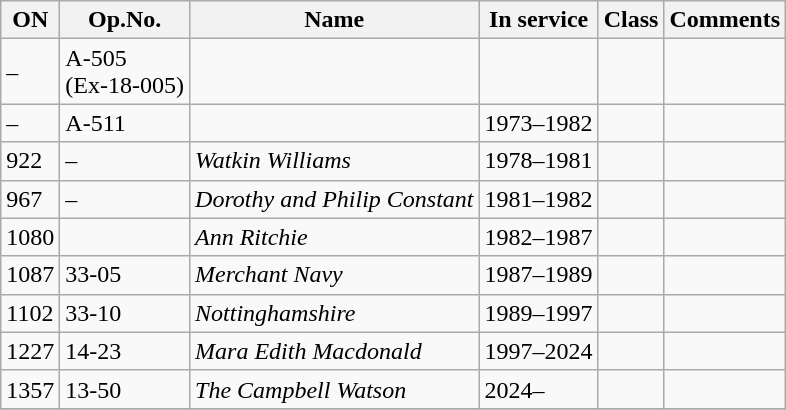<table class="wikitable">
<tr>
<th>ON</th>
<th>Op.No.</th>
<th>Name</th>
<th>In service</th>
<th>Class</th>
<th>Comments</th>
</tr>
<tr>
<td>–</td>
<td>A-505<br>(Ex-18-005)</td>
<td></td>
<td></td>
<td></td>
<td></td>
</tr>
<tr>
<td>–</td>
<td>A-511</td>
<td></td>
<td>1973–1982</td>
<td></td>
<td></td>
</tr>
<tr>
<td>922</td>
<td>–</td>
<td><em>Watkin Williams</em></td>
<td>1978–1981</td>
<td></td>
<td></td>
</tr>
<tr>
<td>967</td>
<td>–</td>
<td><em>Dorothy and Philip Constant</em></td>
<td>1981–1982</td>
<td></td>
<td></td>
</tr>
<tr>
<td>1080</td>
<td></td>
<td><em>Ann Ritchie</em></td>
<td>1982–1987</td>
<td></td>
<td></td>
</tr>
<tr>
<td>1087</td>
<td>33-05</td>
<td><em>Merchant Navy</em></td>
<td>1987–1989</td>
<td></td>
<td></td>
</tr>
<tr>
<td>1102</td>
<td>33-10</td>
<td><em>Nottinghamshire</em></td>
<td>1989–1997</td>
<td></td>
<td></td>
</tr>
<tr>
<td>1227</td>
<td>14-23</td>
<td><em>Mara Edith Macdonald</em></td>
<td>1997–2024</td>
<td></td>
<td></td>
</tr>
<tr>
<td>1357</td>
<td>13-50</td>
<td><em>The Campbell Watson</em></td>
<td>2024–</td>
<td></td>
<td></td>
</tr>
<tr>
</tr>
</table>
